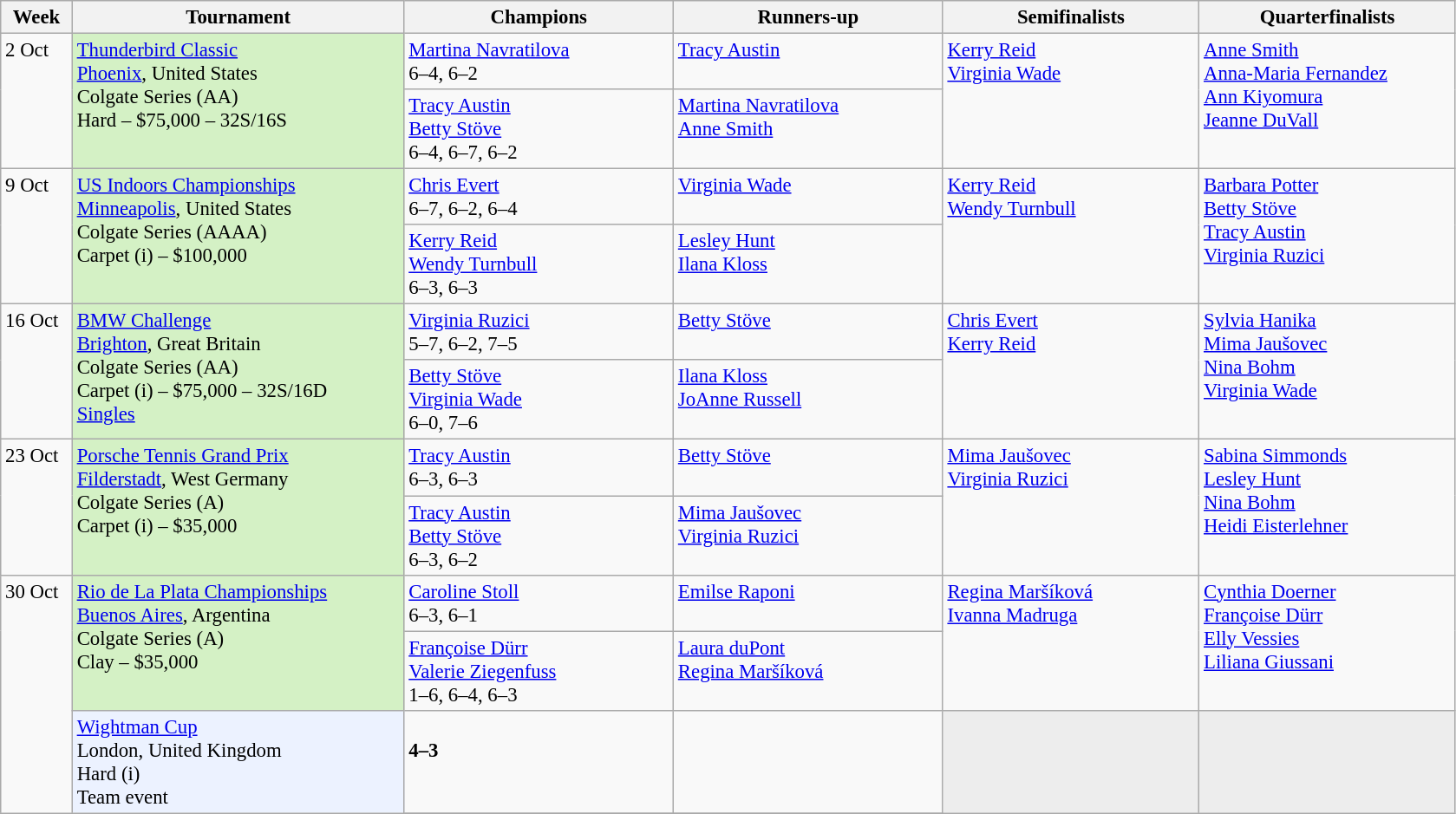<table class=wikitable style=font-size:95%>
<tr>
<th style="width:48px;">Week</th>
<th style="width:248px;">Tournament</th>
<th style="width:200px;">Champions</th>
<th style="width:200px;">Runners-up</th>
<th style="width:190px;">Semifinalists</th>
<th style="width:190px;">Quarterfinalists</th>
</tr>
<tr style="vertical-align: top;">
<td rowspan=2>2 Oct</td>
<td style="background:#D4F1C5;" rowspan="2"><a href='#'>Thunderbird Classic</a><br> <a href='#'>Phoenix</a>, United States<br>Colgate Series (AA) <br>Hard – $75,000 – 32S/16S</td>
<td> <a href='#'>Martina Navratilova</a> <br>6–4, 6–2</td>
<td> <a href='#'>Tracy Austin</a></td>
<td rowspan=2> <a href='#'>Kerry Reid</a> <br> <a href='#'>Virginia Wade</a></td>
<td rowspan=2> <a href='#'>Anne Smith</a><br> <a href='#'>Anna-Maria Fernandez</a> <br> <a href='#'>Ann Kiyomura</a><br> <a href='#'>Jeanne DuVall</a></td>
</tr>
<tr style="vertical-align: top;">
<td> <a href='#'>Tracy Austin</a><br>  <a href='#'>Betty Stöve</a> <br> 6–4, 6–7, 6–2</td>
<td> <a href='#'>Martina Navratilova</a> <br>  <a href='#'>Anne Smith</a></td>
</tr>
<tr style="vertical-align: top;">
<td rowspan=2>9 Oct</td>
<td style="background:#D4F1C5;" rowspan="2"><a href='#'>US Indoors Championships</a><br> <a href='#'>Minneapolis</a>, United States <br>Colgate Series (AAAA)<br>Carpet (i) – $100,000</td>
<td> <a href='#'>Chris Evert</a> <br>6–7, 6–2, 6–4</td>
<td> <a href='#'>Virginia Wade</a></td>
<td rowspan=2> <a href='#'>Kerry Reid</a><br> <a href='#'>Wendy Turnbull</a></td>
<td rowspan=2> <a href='#'>Barbara Potter</a><br> <a href='#'>Betty Stöve</a><br> <a href='#'>Tracy Austin</a><br> <a href='#'>Virginia Ruzici</a></td>
</tr>
<tr style="vertical-align: top;">
<td> <a href='#'>Kerry Reid</a><br> <a href='#'>Wendy Turnbull</a> <br> 6–3, 6–3</td>
<td> <a href='#'>Lesley Hunt</a> <br>  <a href='#'>Ilana Kloss</a></td>
</tr>
<tr style="vertical-align: top;">
<td rowspan=2>16 Oct</td>
<td style="background:#D4F1C5;" rowspan="2"><a href='#'>BMW Challenge</a><br> <a href='#'>Brighton</a>, Great Britain<br>Colgate Series (AA) <br>Carpet (i) – $75,000 – 	32S/16D<br><a href='#'>Singles</a></td>
<td> <a href='#'>Virginia Ruzici</a> <br>5–7, 6–2, 7–5</td>
<td> <a href='#'>Betty Stöve</a></td>
<td rowspan=2> <a href='#'>Chris Evert</a><br> <a href='#'>Kerry Reid</a></td>
<td rowspan="2"> <a href='#'>Sylvia Hanika</a><br> <a href='#'>Mima Jaušovec</a><br> <a href='#'>Nina Bohm</a><br> <a href='#'>Virginia Wade</a><br></td>
</tr>
<tr style="vertical-align: top;">
<td> <a href='#'>Betty Stöve</a><br> <a href='#'>Virginia Wade</a> <br> 6–0, 7–6</td>
<td> <a href='#'>Ilana Kloss</a> <br>  <a href='#'>JoAnne Russell</a></td>
</tr>
<tr style="vertical-align: top;">
<td rowspan=2>23 Oct</td>
<td style="background:#D4F1C5;" rowspan="2"><a href='#'>Porsche Tennis Grand Prix</a><br> <a href='#'>Filderstadt</a>, West Germany<br>Colgate Series (A) <br>Carpet (i) – $35,000</td>
<td> <a href='#'>Tracy Austin</a> <br> 6–3, 6–3</td>
<td> <a href='#'>Betty Stöve</a></td>
<td rowspan=2> <a href='#'>Mima Jaušovec</a><br> <a href='#'>Virginia Ruzici</a></td>
<td rowspan=2> <a href='#'>Sabina Simmonds</a><br> <a href='#'>Lesley Hunt</a><br> <a href='#'>Nina Bohm</a><br> <a href='#'>Heidi Eisterlehner</a></td>
</tr>
<tr style="vertical-align: top;">
<td> <a href='#'>Tracy Austin</a><br> <a href='#'>Betty Stöve</a> <br> 6–3, 6–2</td>
<td> <a href='#'>Mima Jaušovec</a><br> <a href='#'>Virginia Ruzici</a></td>
</tr>
<tr style="vertical-align: top;">
<td rowspan=4>30 Oct</td>
<td style="background:#D4F1C5;" rowspan="2"><a href='#'>Rio de La Plata Championships</a><br> <a href='#'>Buenos Aires</a>, Argentina<br>Colgate Series (A)<br>Clay – $35,000</td>
<td> <a href='#'>Caroline Stoll</a> <br> 6–3, 6–1</td>
<td> <a href='#'>Emilse Raponi</a></td>
<td rowspan=2> <a href='#'>Regina Maršíková</a><br> <a href='#'>Ivanna Madruga</a></td>
<td rowspan=2> <a href='#'>Cynthia Doerner</a><br> <a href='#'>Françoise Dürr</a><br> <a href='#'>Elly Vessies</a><br> <a href='#'>Liliana Giussani</a></td>
</tr>
<tr style="vertical-align: top;">
<td> <a href='#'>Françoise Dürr</a><br> <a href='#'>Valerie Ziegenfuss</a> <br> 1–6, 6–4, 6–3</td>
<td> <a href='#'>Laura duPont</a> <br> <a href='#'>Regina Maršíková</a></td>
</tr>
<tr style="vertical-align: top;">
<td rowspan=2 style="background:#ECF2FF;"><a href='#'>Wightman Cup</a><br> London, United Kingdom<br>Hard (i)<br>Team event<br></td>
<td><br><strong>4–3</strong></td>
<td></td>
<td rowspan=2 style="background:#ededed;"></td>
<td rowspan=2 style="background:#ededed;"><br></td>
</tr>
<tr valign="top">
</tr>
</table>
